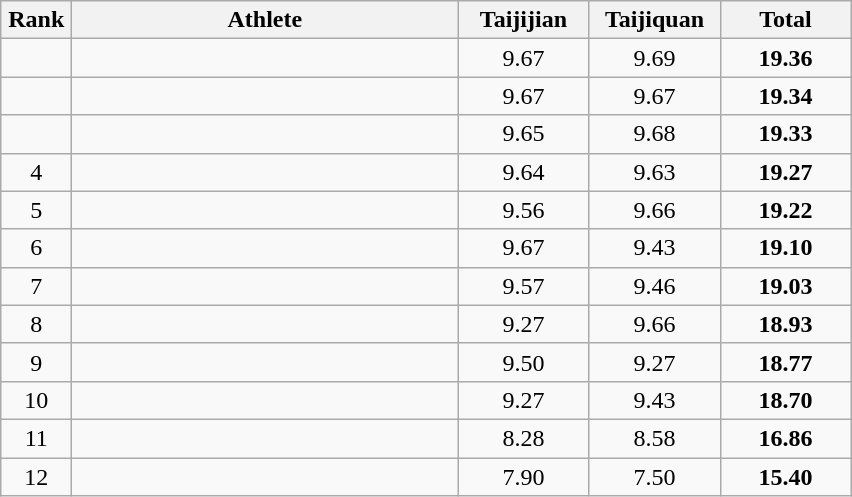<table class=wikitable style="text-align:center">
<tr>
<th width=40>Rank</th>
<th width=250>Athlete</th>
<th width=80>Taijijian</th>
<th width=80>Taijiquan</th>
<th width=80>Total</th>
</tr>
<tr>
<td></td>
<td align=left></td>
<td>9.67</td>
<td>9.69</td>
<td><strong>19.36</strong></td>
</tr>
<tr>
<td></td>
<td align=left></td>
<td>9.67</td>
<td>9.67</td>
<td><strong>19.34</strong></td>
</tr>
<tr>
<td></td>
<td align=left></td>
<td>9.65</td>
<td>9.68</td>
<td><strong>19.33</strong></td>
</tr>
<tr>
<td>4</td>
<td align=left></td>
<td>9.64</td>
<td>9.63</td>
<td><strong>19.27</strong></td>
</tr>
<tr>
<td>5</td>
<td align=left></td>
<td>9.56</td>
<td>9.66</td>
<td><strong>19.22</strong></td>
</tr>
<tr>
<td>6</td>
<td align=left></td>
<td>9.67</td>
<td>9.43</td>
<td><strong>19.10</strong></td>
</tr>
<tr>
<td>7</td>
<td align=left></td>
<td>9.57</td>
<td>9.46</td>
<td><strong>19.03</strong></td>
</tr>
<tr>
<td>8</td>
<td align=left></td>
<td>9.27</td>
<td>9.66</td>
<td><strong>18.93</strong></td>
</tr>
<tr>
<td>9</td>
<td align=left></td>
<td>9.50</td>
<td>9.27</td>
<td><strong>18.77</strong></td>
</tr>
<tr>
<td>10</td>
<td align=left></td>
<td>9.27</td>
<td>9.43</td>
<td><strong>18.70</strong></td>
</tr>
<tr>
<td>11</td>
<td align=left></td>
<td>8.28</td>
<td>8.58</td>
<td><strong>16.86</strong></td>
</tr>
<tr>
<td>12</td>
<td align=left></td>
<td>7.90</td>
<td>7.50</td>
<td><strong>15.40</strong></td>
</tr>
</table>
